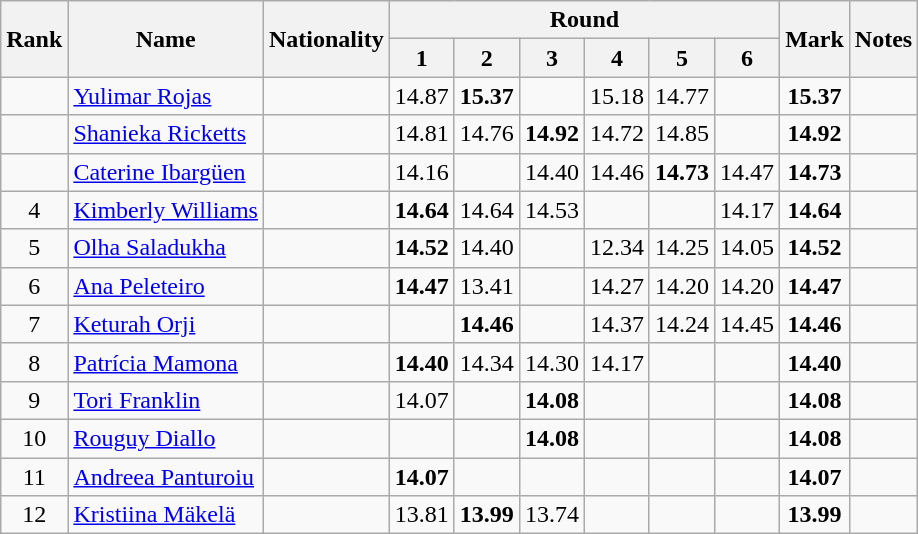<table class="wikitable sortable" style="text-align:center">
<tr>
<th rowspan=2>Rank</th>
<th rowspan=2>Name</th>
<th rowspan=2>Nationality</th>
<th colspan=6>Round</th>
<th rowspan=2>Mark</th>
<th rowspan=2>Notes</th>
</tr>
<tr>
<th>1</th>
<th>2</th>
<th>3</th>
<th>4</th>
<th>5</th>
<th>6</th>
</tr>
<tr>
<td></td>
<td align=left><a href='#'>Yulimar Rojas</a></td>
<td align=left></td>
<td>14.87</td>
<td><strong>15.37</strong></td>
<td></td>
<td>15.18</td>
<td>14.77</td>
<td></td>
<td><strong>15.37</strong></td>
<td></td>
</tr>
<tr>
<td></td>
<td align=left><a href='#'>Shanieka Ricketts</a></td>
<td align=left></td>
<td>14.81</td>
<td>14.76</td>
<td><strong>14.92</strong></td>
<td>14.72</td>
<td>14.85</td>
<td></td>
<td><strong>14.92</strong></td>
<td></td>
</tr>
<tr>
<td></td>
<td align=left><a href='#'>Caterine Ibargüen</a></td>
<td align=left></td>
<td>14.16</td>
<td></td>
<td>14.40</td>
<td>14.46</td>
<td><strong>14.73</strong></td>
<td>14.47</td>
<td><strong>14.73</strong></td>
<td></td>
</tr>
<tr>
<td>4</td>
<td align=left><a href='#'>Kimberly Williams</a></td>
<td align=left></td>
<td><strong>14.64</strong></td>
<td>14.64</td>
<td>14.53</td>
<td></td>
<td></td>
<td>14.17</td>
<td><strong>14.64</strong></td>
<td></td>
</tr>
<tr>
<td>5</td>
<td align=left><a href='#'>Olha Saladukha</a></td>
<td align=left></td>
<td><strong>14.52</strong></td>
<td>14.40</td>
<td></td>
<td>12.34</td>
<td>14.25</td>
<td>14.05</td>
<td><strong>14.52</strong></td>
<td></td>
</tr>
<tr>
<td>6</td>
<td align=left><a href='#'>Ana Peleteiro</a></td>
<td align=left></td>
<td><strong>14.47</strong></td>
<td>13.41</td>
<td></td>
<td>14.27</td>
<td>14.20</td>
<td>14.20</td>
<td><strong>14.47</strong></td>
<td></td>
</tr>
<tr>
<td>7</td>
<td align=left><a href='#'>Keturah Orji</a></td>
<td align=left></td>
<td></td>
<td><strong>14.46</strong></td>
<td></td>
<td>14.37</td>
<td>14.24</td>
<td>14.45</td>
<td><strong>14.46</strong></td>
<td></td>
</tr>
<tr>
<td>8</td>
<td align=left><a href='#'>Patrícia Mamona</a></td>
<td align=left></td>
<td><strong>14.40</strong></td>
<td>14.34</td>
<td>14.30</td>
<td>14.17</td>
<td></td>
<td></td>
<td><strong>14.40</strong></td>
<td></td>
</tr>
<tr>
<td>9</td>
<td align=left><a href='#'>Tori Franklin</a></td>
<td align=left></td>
<td>14.07</td>
<td></td>
<td><strong>14.08</strong></td>
<td></td>
<td></td>
<td></td>
<td><strong>14.08</strong></td>
<td></td>
</tr>
<tr>
<td>10</td>
<td align=left><a href='#'>Rouguy Diallo</a></td>
<td align=left></td>
<td></td>
<td></td>
<td><strong>14.08</strong></td>
<td></td>
<td></td>
<td></td>
<td><strong>14.08</strong></td>
<td></td>
</tr>
<tr>
<td>11</td>
<td align=left><a href='#'>Andreea Panturoiu</a></td>
<td align=left></td>
<td><strong>14.07</strong></td>
<td></td>
<td></td>
<td></td>
<td></td>
<td></td>
<td><strong>14.07</strong></td>
<td></td>
</tr>
<tr>
<td>12</td>
<td align=left><a href='#'>Kristiina Mäkelä</a></td>
<td align=left></td>
<td>13.81</td>
<td><strong>13.99</strong></td>
<td>13.74</td>
<td></td>
<td></td>
<td></td>
<td><strong>13.99</strong></td>
<td></td>
</tr>
</table>
